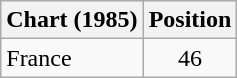<table class="wikitable">
<tr>
<th>Chart (1985)</th>
<th>Position</th>
</tr>
<tr>
<td>France</td>
<td align="center">46</td>
</tr>
</table>
